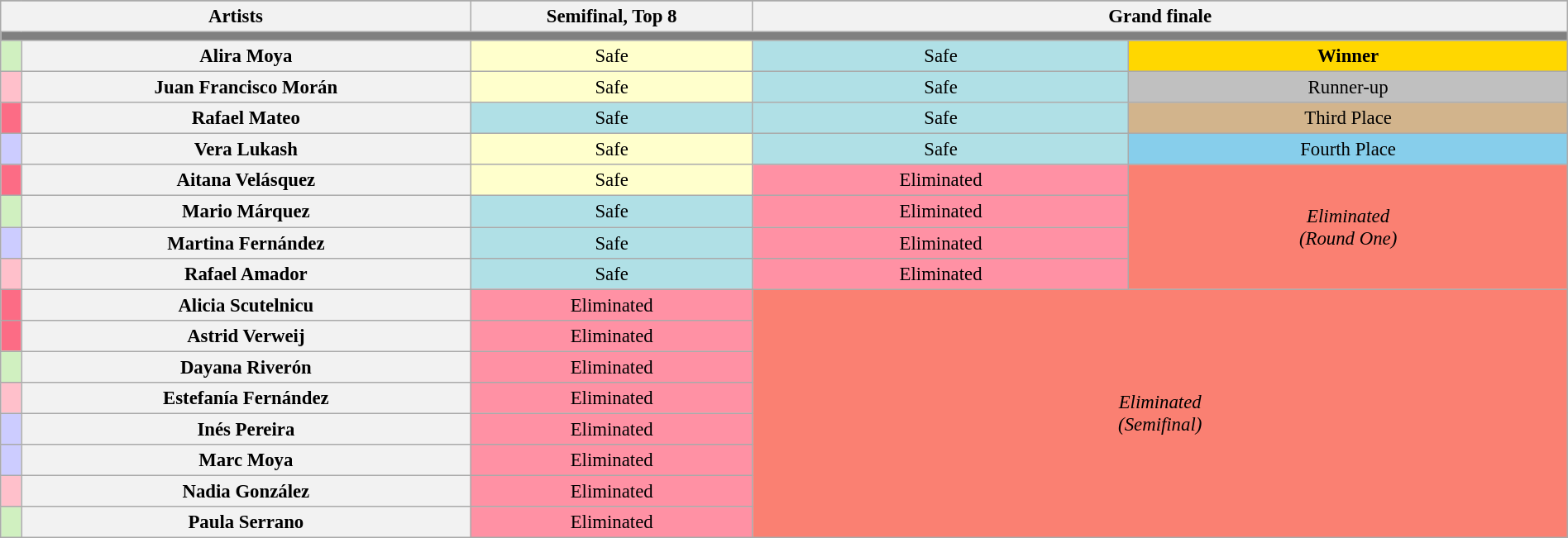<table class="wikitable"  style="text-align:center; font-size:95%; width:100%;">
<tr>
</tr>
<tr>
<th colspan="2">Artists</th>
<th style="width:18%;">Semifinal, Top 8</th>
<th colspan="2" style="width:52%;">Grand finale</th>
</tr>
<tr>
<th colspan="5" style="background:gray;"></th>
</tr>
<tr>
<th style="background:#d0f0c0;"></th>
<th>Alira Moya</th>
<td bgcolor="#FFFFCC">Safe</td>
<td bgcolor="#B0E0E6">Safe</td>
<td bgcolor="gold"><strong>Winner</strong></td>
</tr>
<tr>
<th style="background:pink;"></th>
<th>Juan Francisco Morán</th>
<td bgcolor="#FFFFCC">Safe</td>
<td bgcolor="#B0E0E6">Safe</td>
<td bgcolor="silver">Runner-up</td>
</tr>
<tr>
<th style="background:#FC6C85;"></th>
<th>Rafael Mateo</th>
<td bgcolor="#B0E0E6">Safe</td>
<td bgcolor="#B0E0E6">Safe</td>
<td bgcolor="tan">Third Place</td>
</tr>
<tr>
<th style="background:#ccccff;"></th>
<th>Vera Lukash</th>
<td bgcolor="#FFFFCC">Safe</td>
<td bgcolor="#B0E0E6">Safe</td>
<td bgcolor="skyblue">Fourth Place</td>
</tr>
<tr>
<th style="background:#FC6C85;"></th>
<th>Aitana Velásquez</th>
<td bgcolor="#FFFFCC">Safe</td>
<td style="background:#FF91A4;">Eliminated</td>
<td bgcolor="salmon" rowspan="4"><em>Eliminated<br>(Round One)</em></td>
</tr>
<tr>
<th style="background:#d0f0c0;"></th>
<th>Mario Márquez</th>
<td bgcolor="#B0E0E6">Safe</td>
<td style="background:#FF91A4;">Eliminated</td>
</tr>
<tr>
<th style="background:#ccccff;"></th>
<th>Martina Fernández</th>
<td bgcolor="#B0E0E6">Safe</td>
<td style="background:#FF91A4;">Eliminated</td>
</tr>
<tr>
<th style="background:pink;"></th>
<th>Rafael Amador</th>
<td bgcolor="#B0E0E6">Safe</td>
<td style="background:#FF91A4;">Eliminated</td>
</tr>
<tr>
<th style="background:#FC6C85;"></th>
<th>Alicia Scutelnicu</th>
<td style="background:#FF91A4;">Eliminated</td>
<td bgcolor="salmon" colspan="2" rowspan="8"><em>Eliminated<br>(Semifinal)</em></td>
</tr>
<tr>
<th style="background:#FC6C85;"></th>
<th>Astrid Verweij</th>
<td style="background:#FF91A4;">Eliminated</td>
</tr>
<tr>
<th style="background:#d0f0c0;"></th>
<th>Dayana Riverón</th>
<td style="background:#FF91A4;">Eliminated</td>
</tr>
<tr>
<th style="background:pink;"></th>
<th>Estefanía Fernández</th>
<td style="background:#FF91A4;">Eliminated</td>
</tr>
<tr>
<th style="background:#ccccff;"></th>
<th>Inés Pereira</th>
<td style="background:#FF91A4;">Eliminated</td>
</tr>
<tr>
<th style="background:#ccccff;"></th>
<th>Marc Moya</th>
<td style="background:#FF91A4;">Eliminated</td>
</tr>
<tr>
<th style="background:pink;"></th>
<th>Nadia González</th>
<td style="background:#FF91A4;">Eliminated</td>
</tr>
<tr>
<th style="background:#d0f0c0;"></th>
<th>Paula Serrano</th>
<td style="background:#FF91A4;">Eliminated</td>
</tr>
</table>
